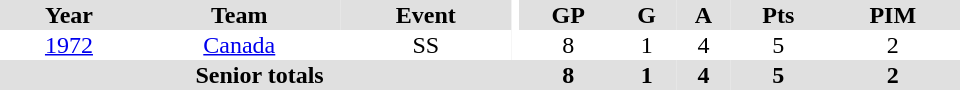<table border="0" cellpadding="1" cellspacing="0" ID="Table3" style="text-align:center; width:40em">
<tr bgcolor="#e0e0e0">
<th>Year</th>
<th>Team</th>
<th>Event</th>
<th rowspan="102" bgcolor="#ffffff"></th>
<th>GP</th>
<th>G</th>
<th>A</th>
<th>Pts</th>
<th>PIM</th>
</tr>
<tr>
<td><a href='#'>1972</a></td>
<td><a href='#'>Canada</a></td>
<td>SS</td>
<td>8</td>
<td>1</td>
<td>4</td>
<td>5</td>
<td>2</td>
</tr>
<tr bgcolor="#e0e0e0">
<th colspan="4">Senior totals</th>
<th>8</th>
<th>1</th>
<th>4</th>
<th>5</th>
<th>2</th>
</tr>
</table>
